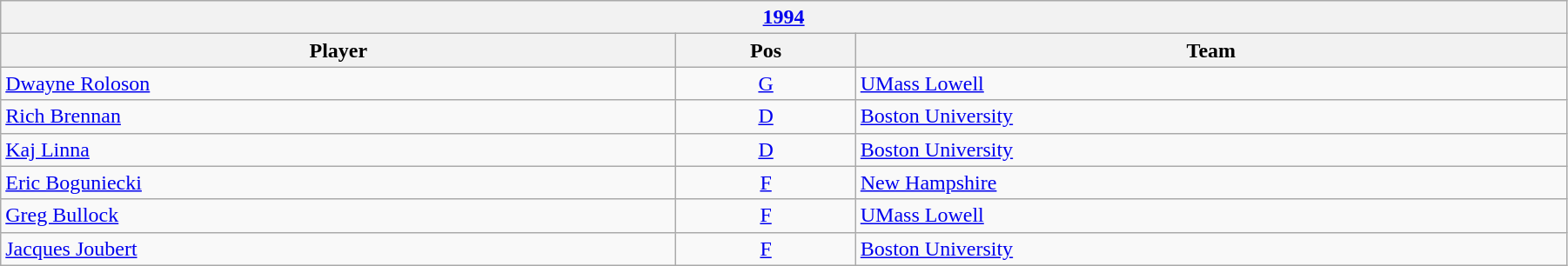<table class="wikitable" width=95%>
<tr>
<th colspan=3><a href='#'>1994</a></th>
</tr>
<tr>
<th>Player</th>
<th>Pos</th>
<th>Team</th>
</tr>
<tr>
<td><a href='#'>Dwayne Roloson</a></td>
<td align=center><a href='#'>G</a></td>
<td><a href='#'>UMass Lowell</a></td>
</tr>
<tr>
<td><a href='#'>Rich Brennan</a></td>
<td align=center><a href='#'>D</a></td>
<td><a href='#'>Boston University</a></td>
</tr>
<tr>
<td><a href='#'>Kaj Linna</a></td>
<td align=center><a href='#'>D</a></td>
<td><a href='#'>Boston University</a></td>
</tr>
<tr>
<td><a href='#'>Eric Boguniecki</a></td>
<td align=center><a href='#'>F</a></td>
<td><a href='#'>New Hampshire</a></td>
</tr>
<tr>
<td><a href='#'>Greg Bullock</a></td>
<td align=center><a href='#'>F</a></td>
<td><a href='#'>UMass Lowell</a></td>
</tr>
<tr>
<td><a href='#'>Jacques Joubert</a></td>
<td align=center><a href='#'>F</a></td>
<td><a href='#'>Boston University</a></td>
</tr>
</table>
